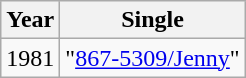<table class="wikitable" style="text-align:center;">
<tr>
<th rowspan="2">Year</th>
<th rowspan="2">Single</th>
</tr>
<tr style="font-size:smaller;">
</tr>
<tr>
<td>1981</td>
<td align="left">"<a href='#'>867-5309/Jenny</a>"</td>
</tr>
</table>
